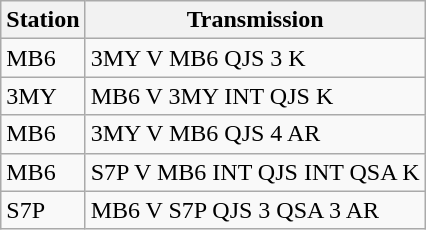<table class="wikitable">
<tr>
<th>Station</th>
<th>Transmission</th>
</tr>
<tr>
<td>MB6</td>
<td>3MY V MB6 QJS 3 K</td>
</tr>
<tr>
<td>3MY</td>
<td>MB6 V 3MY <span>INT</span> QJS K</td>
</tr>
<tr>
<td>MB6</td>
<td>3MY V MB6 QJS 4 <span>AR</span></td>
</tr>
<tr>
<td>MB6</td>
<td>S7P V MB6 INT QJS <span>INT</span> QSA K</td>
</tr>
<tr>
<td>S7P</td>
<td>MB6 V S7P QJS 3 QSA 3 <span>AR</span></td>
</tr>
</table>
